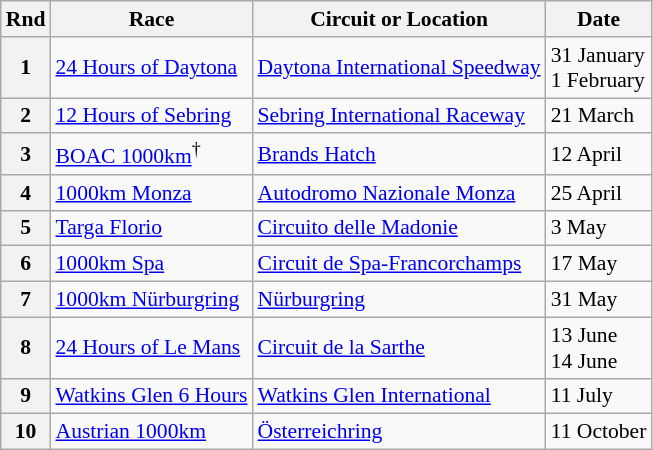<table class="wikitable" style="font-size: 90%;">
<tr>
<th>Rnd</th>
<th>Race</th>
<th>Circuit or Location</th>
<th>Date</th>
</tr>
<tr>
<th>1</th>
<td> <a href='#'>24 Hours of Daytona</a></td>
<td><a href='#'>Daytona International Speedway</a></td>
<td>31 January<br>1 February</td>
</tr>
<tr>
<th>2</th>
<td> <a href='#'>12 Hours of Sebring</a></td>
<td><a href='#'>Sebring International Raceway</a></td>
<td>21 March</td>
</tr>
<tr>
<th>3</th>
<td> <a href='#'>BOAC 1000km</a><sup>†</sup></td>
<td><a href='#'>Brands Hatch</a></td>
<td>12 April</td>
</tr>
<tr>
<th>4</th>
<td> <a href='#'>1000km Monza</a></td>
<td><a href='#'>Autodromo Nazionale Monza</a></td>
<td>25 April</td>
</tr>
<tr>
<th>5</th>
<td> <a href='#'>Targa Florio</a></td>
<td><a href='#'>Circuito delle Madonie</a></td>
<td>3 May</td>
</tr>
<tr>
<th>6</th>
<td> <a href='#'>1000km Spa</a></td>
<td><a href='#'>Circuit de Spa-Francorchamps</a></td>
<td>17 May</td>
</tr>
<tr>
<th>7</th>
<td> <a href='#'>1000km Nürburgring</a></td>
<td><a href='#'>Nürburgring</a></td>
<td>31 May</td>
</tr>
<tr>
<th>8</th>
<td> <a href='#'>24 Hours of Le Mans</a></td>
<td><a href='#'>Circuit de la Sarthe</a></td>
<td>13 June<br>14 June</td>
</tr>
<tr>
<th>9</th>
<td> <a href='#'>Watkins Glen 6 Hours</a></td>
<td><a href='#'>Watkins Glen International</a></td>
<td>11 July</td>
</tr>
<tr>
<th>10</th>
<td> <a href='#'>Austrian 1000km</a></td>
<td><a href='#'>Österreichring</a></td>
<td>11 October</td>
</tr>
</table>
